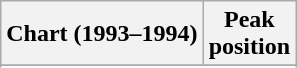<table class="wikitable sortable plainrowheaders" style="text-align:centre">
<tr>
<th scope="col">Chart (1993–1994)</th>
<th scope="col">Peak<br>position</th>
</tr>
<tr>
</tr>
<tr>
</tr>
<tr>
</tr>
<tr>
</tr>
<tr>
</tr>
<tr>
</tr>
<tr>
</tr>
<tr>
</tr>
<tr>
</tr>
<tr>
</tr>
</table>
